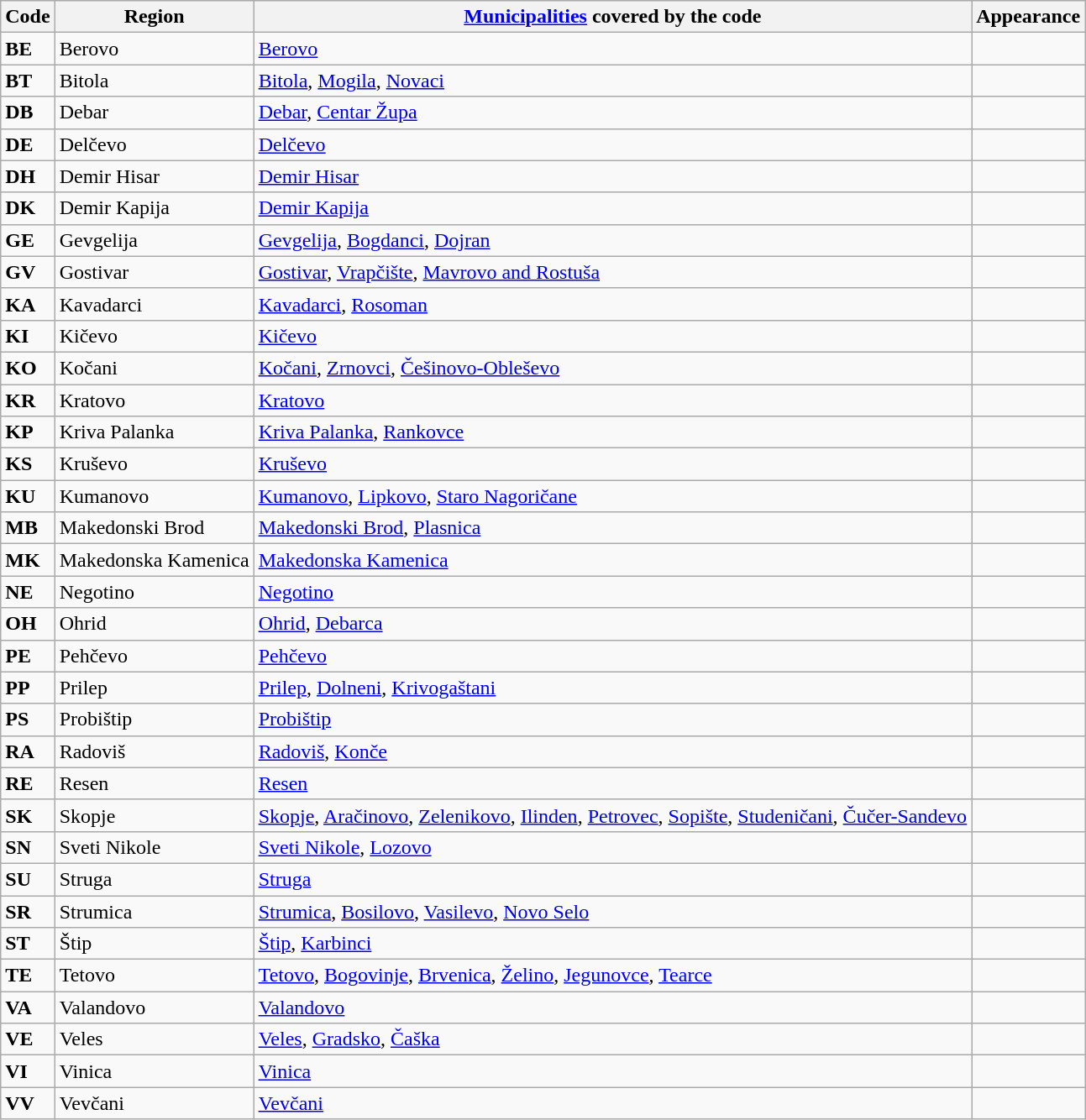<table class=wikitable>
<tr>
<th>Code</th>
<th>Region</th>
<th><a href='#'>Municipalities</a> covered by the code</th>
<th>Appearance</th>
</tr>
<tr>
<td><strong>BE</strong></td>
<td>Berovo</td>
<td><a href='#'>Berovo</a></td>
<td></td>
</tr>
<tr>
<td><strong>BT</strong></td>
<td>Bitola</td>
<td><a href='#'>Bitola</a>, <a href='#'>Mogila</a>, <a href='#'>Novaci</a></td>
<td></td>
</tr>
<tr>
<td><strong>DB</strong></td>
<td>Debar</td>
<td><a href='#'>Debar</a>, <a href='#'>Centar Župa</a></td>
<td></td>
</tr>
<tr>
<td><strong>DE</strong></td>
<td>Delčevo</td>
<td><a href='#'>Delčevo</a></td>
<td></td>
</tr>
<tr>
<td><strong>DH</strong></td>
<td>Demir Hisar</td>
<td><a href='#'>Demir Hisar</a></td>
<td></td>
</tr>
<tr>
<td><strong>DK</strong></td>
<td>Demir Kapija</td>
<td><a href='#'>Demir Kapija</a></td>
<td></td>
</tr>
<tr>
<td><strong>GE</strong></td>
<td>Gevgelija</td>
<td><a href='#'>Gevgelija</a>, <a href='#'>Bogdanci</a>, <a href='#'>Dojran</a></td>
<td></td>
</tr>
<tr>
<td><strong>GV</strong></td>
<td>Gostivar</td>
<td><a href='#'>Gostivar</a>, <a href='#'>Vrapčište</a>, <a href='#'>Mavrovo and Rostuša</a></td>
<td></td>
</tr>
<tr>
<td><strong>KA</strong></td>
<td>Kavadarci</td>
<td><a href='#'>Kavadarci</a>, <a href='#'>Rosoman</a></td>
<td></td>
</tr>
<tr>
<td><strong>KI</strong></td>
<td>Kičevo</td>
<td><a href='#'>Kičevo</a></td>
<td></td>
</tr>
<tr>
<td><strong>KO</strong></td>
<td>Kočani</td>
<td><a href='#'>Kočani</a>, <a href='#'>Zrnovci</a>, <a href='#'>Češinovo-Obleševo</a></td>
<td></td>
</tr>
<tr>
<td><strong>KR</strong></td>
<td>Kratovo</td>
<td><a href='#'>Kratovo</a></td>
<td></td>
</tr>
<tr>
<td><strong>KP</strong></td>
<td>Kriva Palanka</td>
<td><a href='#'>Kriva Palanka</a>, <a href='#'>Rankovce</a></td>
<td></td>
</tr>
<tr>
<td><strong>KS</strong></td>
<td>Kruševo</td>
<td><a href='#'>Kruševo</a></td>
<td></td>
</tr>
<tr>
<td><strong>KU</strong></td>
<td>Kumanovo</td>
<td><a href='#'>Kumanovo</a>, <a href='#'>Lipkovo</a>, <a href='#'>Staro Nagoričane</a></td>
<td></td>
</tr>
<tr>
<td><strong>MB</strong></td>
<td>Makedonski Brod</td>
<td><a href='#'>Makedonski Brod</a>, <a href='#'>Plasnica</a></td>
<td></td>
</tr>
<tr>
<td><strong>MK</strong></td>
<td>Makedonska Kamenica</td>
<td><a href='#'>Makedonska Kamenica</a></td>
<td></td>
</tr>
<tr>
<td><strong>NE</strong></td>
<td>Negotino</td>
<td><a href='#'>Negotino</a></td>
<td></td>
</tr>
<tr>
<td><strong>OH</strong></td>
<td>Ohrid</td>
<td><a href='#'>Ohrid</a>, <a href='#'>Debarca</a></td>
<td></td>
</tr>
<tr>
<td><strong>PE</strong></td>
<td>Pehčevo</td>
<td><a href='#'>Pehčevo</a></td>
<td></td>
</tr>
<tr>
<td><strong>PP</strong></td>
<td>Prilep</td>
<td><a href='#'>Prilep</a>, <a href='#'>Dolneni</a>, <a href='#'>Krivogaštani</a></td>
<td></td>
</tr>
<tr>
<td><strong>PS</strong></td>
<td>Probištip</td>
<td><a href='#'>Probištip</a></td>
<td></td>
</tr>
<tr>
<td><strong>RA</strong></td>
<td>Radoviš</td>
<td><a href='#'>Radoviš</a>, <a href='#'>Konče</a></td>
<td></td>
</tr>
<tr>
<td><strong>RE</strong></td>
<td>Resen</td>
<td><a href='#'>Resen</a></td>
<td></td>
</tr>
<tr>
<td><strong>SK</strong></td>
<td>Skopje</td>
<td><a href='#'>Skopje</a>, <a href='#'>Aračinovo</a>, <a href='#'>Zelenikovo</a>, <a href='#'>Ilinden</a>, <a href='#'>Petrovec</a>, <a href='#'>Sopište</a>, <a href='#'>Studeničani</a>, <a href='#'>Čučer-Sandevo</a></td>
<td></td>
</tr>
<tr>
<td><strong>SN</strong></td>
<td>Sveti Nikole</td>
<td><a href='#'>Sveti Nikole</a>, <a href='#'>Lozovo</a></td>
<td></td>
</tr>
<tr>
<td><strong>SU</strong></td>
<td>Struga</td>
<td><a href='#'>Struga</a></td>
<td></td>
</tr>
<tr>
<td><strong>SR</strong></td>
<td>Strumica</td>
<td><a href='#'>Strumica</a>, <a href='#'>Bosilovo</a>, <a href='#'>Vasilevo</a>, <a href='#'>Novo Selo</a></td>
<td></td>
</tr>
<tr>
<td><strong>ST</strong></td>
<td>Štip</td>
<td><a href='#'>Štip</a>, <a href='#'>Karbinci</a></td>
<td></td>
</tr>
<tr>
<td><strong>TE</strong></td>
<td>Tetovo</td>
<td><a href='#'>Tetovo</a>, <a href='#'>Bogovinje</a>, <a href='#'>Brvenica</a>, <a href='#'>Želino</a>, <a href='#'>Jegunovce</a>, <a href='#'>Tearce</a></td>
<td></td>
</tr>
<tr>
<td><strong>VA</strong></td>
<td>Valandovo</td>
<td><a href='#'>Valandovo</a></td>
<td></td>
</tr>
<tr>
<td><strong>VE</strong></td>
<td>Veles</td>
<td><a href='#'>Veles</a>, <a href='#'>Gradsko</a>, <a href='#'>Čaška</a></td>
<td></td>
</tr>
<tr>
<td><strong>VI</strong></td>
<td>Vinica</td>
<td><a href='#'>Vinica</a></td>
<td></td>
</tr>
<tr>
<td><strong>VV</strong></td>
<td>Vevčani</td>
<td><a href='#'>Vevčani</a></td>
<td></td>
</tr>
</table>
